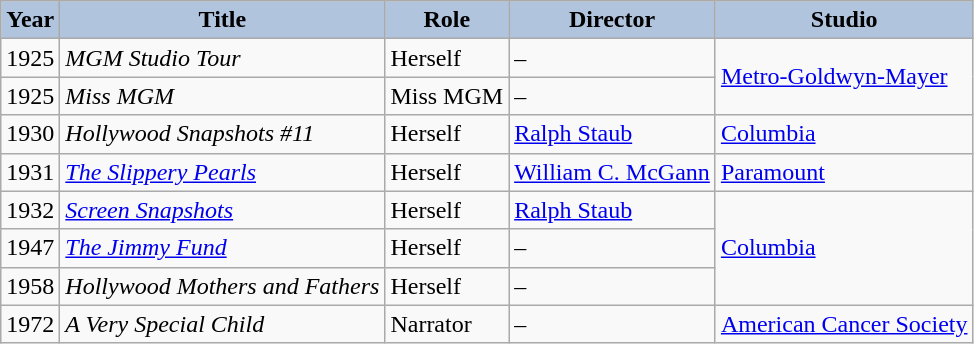<table class="wikitable sortable" style="font-size: 100%; background: #f9f9f9">
<tr>
<th style="background:#B0C4DE;">Year</th>
<th style="background:#B0C4DE;">Title</th>
<th style="background:#B0C4DE;">Role</th>
<th style="background:#B0C4DE;">Director</th>
<th style="background:#B0C4DE;">Studio</th>
</tr>
<tr>
<td>1925</td>
<td><em>MGM Studio Tour</em></td>
<td>Herself</td>
<td>–</td>
<td rowspan="2"><a href='#'>Metro-Goldwyn-Mayer</a></td>
</tr>
<tr>
<td>1925</td>
<td><em>Miss MGM</em></td>
<td>Miss MGM</td>
<td>–</td>
</tr>
<tr>
<td>1930</td>
<td><em>Hollywood Snapshots #11</em></td>
<td>Herself</td>
<td><a href='#'>Ralph Staub</a></td>
<td><a href='#'>Columbia</a></td>
</tr>
<tr>
<td>1931</td>
<td><em><a href='#'>The Slippery Pearls</a></em></td>
<td>Herself</td>
<td><a href='#'>William C. McGann</a></td>
<td><a href='#'>Paramount</a></td>
</tr>
<tr>
<td>1932</td>
<td><em><a href='#'>Screen Snapshots</a></em></td>
<td>Herself</td>
<td><a href='#'>Ralph Staub</a></td>
<td rowspan="3"><a href='#'>Columbia</a></td>
</tr>
<tr>
<td>1947</td>
<td><em><a href='#'>The Jimmy Fund</a></em></td>
<td>Herself</td>
<td>–</td>
</tr>
<tr>
<td>1958</td>
<td><em>Hollywood Mothers and Fathers</em></td>
<td>Herself</td>
<td>–</td>
</tr>
<tr>
<td>1972</td>
<td><em>A Very Special Child</em></td>
<td>Narrator</td>
<td>–</td>
<td><a href='#'>American Cancer Society</a></td>
</tr>
</table>
